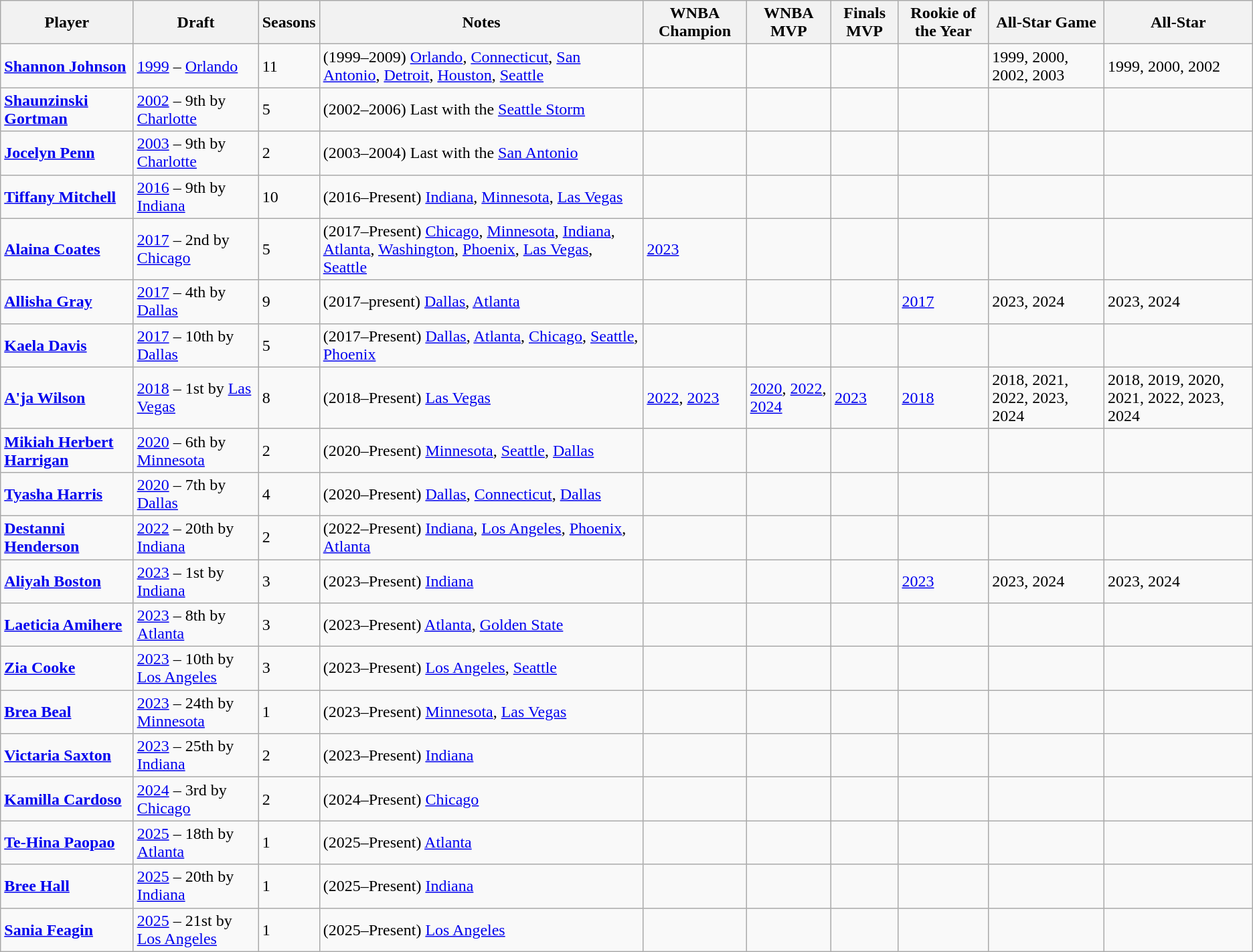<table class="wikitable sortable">
<tr>
<th>Player</th>
<th>Draft</th>
<th>Seasons</th>
<th>Notes</th>
<th>WNBA Champion</th>
<th>WNBA MVP</th>
<th>Finals MVP</th>
<th>Rookie of the Year</th>
<th>All-Star Game</th>
<th>All-Star</th>
</tr>
<tr>
<td><strong><a href='#'>Shannon Johnson</a></strong></td>
<td><a href='#'>1999</a> – <a href='#'>Orlando</a></td>
<td>11</td>
<td>(1999–2009) <a href='#'>Orlando</a>, <a href='#'>Connecticut</a>, <a href='#'>San Antonio</a>, <a href='#'>Detroit</a>, <a href='#'>Houston</a>, <a href='#'>Seattle</a></td>
<td></td>
<td></td>
<td></td>
<td></td>
<td>1999, 2000, 2002, 2003</td>
<td>1999, 2000, 2002</td>
</tr>
<tr>
<td><strong><a href='#'>Shaunzinski Gortman</a></strong></td>
<td><a href='#'>2002</a> – 9th by <a href='#'>Charlotte</a></td>
<td>5</td>
<td>(2002–2006) Last with the <a href='#'>Seattle Storm</a></td>
<td></td>
<td></td>
<td></td>
<td></td>
<td></td>
<td></td>
</tr>
<tr>
<td><strong><a href='#'>Jocelyn Penn</a></strong></td>
<td><a href='#'>2003</a> – 9th by <a href='#'>Charlotte</a></td>
<td>2</td>
<td>(2003–2004) Last with the <a href='#'>San Antonio</a></td>
<td></td>
<td></td>
<td></td>
<td></td>
<td></td>
<td></td>
</tr>
<tr>
<td><strong><a href='#'>Tiffany Mitchell</a></strong></td>
<td><a href='#'>2016</a> – 9th by <a href='#'>Indiana</a></td>
<td>10</td>
<td>(2016–Present) <a href='#'>Indiana</a>, <a href='#'>Minnesota</a>, <a href='#'>Las Vegas</a></td>
<td></td>
<td></td>
<td></td>
<td></td>
<td></td>
<td></td>
</tr>
<tr>
<td><strong><a href='#'>Alaina Coates</a></strong></td>
<td><a href='#'>2017</a> – 2nd by <a href='#'>Chicago</a></td>
<td>5</td>
<td>(2017–Present) <a href='#'>Chicago</a>, <a href='#'>Minnesota</a>, <a href='#'>Indiana</a>, <a href='#'>Atlanta</a>, <a href='#'>Washington</a>, <a href='#'>Phoenix</a>, <a href='#'>Las Vegas</a>, <a href='#'>Seattle</a></td>
<td><a href='#'>2023</a></td>
<td></td>
<td></td>
<td></td>
<td></td>
<td></td>
</tr>
<tr>
<td><strong><a href='#'>Allisha Gray</a></strong></td>
<td><a href='#'>2017</a> – 4th by <a href='#'>Dallas</a></td>
<td>9</td>
<td>(2017–present) <a href='#'>Dallas</a>, <a href='#'>Atlanta</a></td>
<td></td>
<td></td>
<td></td>
<td><a href='#'>2017</a></td>
<td>2023, 2024</td>
<td>2023, 2024</td>
</tr>
<tr>
<td><strong><a href='#'>Kaela Davis</a></strong></td>
<td><a href='#'>2017</a> – 10th by <a href='#'>Dallas</a></td>
<td>5</td>
<td>(2017–Present) <a href='#'>Dallas</a>, <a href='#'>Atlanta</a>, <a href='#'>Chicago</a>, <a href='#'>Seattle</a>, <a href='#'>Phoenix</a></td>
<td></td>
<td></td>
<td></td>
<td></td>
<td></td>
<td></td>
</tr>
<tr>
<td><strong><a href='#'>A'ja Wilson</a></strong></td>
<td><a href='#'>2018</a> – 1st by <a href='#'>Las Vegas</a></td>
<td>8</td>
<td>(2018–Present) <a href='#'>Las Vegas</a></td>
<td><a href='#'>2022</a>, <a href='#'>2023</a></td>
<td><a href='#'>2020</a>, <a href='#'>2022</a>, <a href='#'>2024</a></td>
<td><a href='#'>2023</a></td>
<td><a href='#'>2018</a></td>
<td>2018, 2021, 2022, 2023, 2024</td>
<td>2018, 2019, 2020, 2021, 2022, 2023, 2024</td>
</tr>
<tr>
<td><strong><a href='#'>Mikiah Herbert Harrigan</a></strong></td>
<td><a href='#'>2020</a> – 6th by <a href='#'>Minnesota</a></td>
<td>2</td>
<td>(2020–Present) <a href='#'>Minnesota</a>, <a href='#'>Seattle</a>, <a href='#'>Dallas</a></td>
<td></td>
<td></td>
<td></td>
<td></td>
<td></td>
<td></td>
</tr>
<tr>
<td><strong><a href='#'>Tyasha Harris</a></strong></td>
<td><a href='#'>2020</a> – 7th by <a href='#'>Dallas</a></td>
<td>4</td>
<td>(2020–Present) <a href='#'>Dallas</a>, <a href='#'>Connecticut</a>, <a href='#'>Dallas</a></td>
<td></td>
<td></td>
<td></td>
<td></td>
<td></td>
<td></td>
</tr>
<tr>
<td><strong><a href='#'>Destanni Henderson</a></strong></td>
<td><a href='#'>2022</a> – 20th by <a href='#'>Indiana</a></td>
<td>2</td>
<td>(2022–Present) <a href='#'>Indiana</a>, <a href='#'>Los Angeles</a>, <a href='#'>Phoenix</a>, <a href='#'>Atlanta</a></td>
<td></td>
<td></td>
<td></td>
<td></td>
<td></td>
<td></td>
</tr>
<tr>
<td><strong><a href='#'>Aliyah Boston</a></strong></td>
<td><a href='#'>2023</a> – 1st by <a href='#'>Indiana</a></td>
<td>3</td>
<td>(2023–Present) <a href='#'>Indiana</a></td>
<td></td>
<td></td>
<td></td>
<td><a href='#'>2023</a></td>
<td>2023, 2024</td>
<td>2023, 2024</td>
</tr>
<tr>
<td><strong><a href='#'>Laeticia Amihere</a></strong></td>
<td><a href='#'>2023</a> – 8th by <a href='#'>Atlanta</a></td>
<td>3</td>
<td>(2023–Present) <a href='#'>Atlanta</a>, <a href='#'>Golden State</a></td>
<td></td>
<td></td>
<td></td>
<td></td>
<td></td>
<td></td>
</tr>
<tr>
<td><strong><a href='#'>Zia Cooke</a></strong></td>
<td><a href='#'>2023</a> – 10th by <a href='#'>Los Angeles</a></td>
<td>3</td>
<td>(2023–Present) <a href='#'>Los Angeles</a>, <a href='#'>Seattle</a></td>
<td></td>
<td></td>
<td></td>
<td></td>
<td></td>
<td></td>
</tr>
<tr>
<td><strong><a href='#'>Brea Beal</a></strong></td>
<td><a href='#'>2023</a> – 24th by <a href='#'>Minnesota</a></td>
<td>1</td>
<td>(2023–Present) <a href='#'>Minnesota</a>, <a href='#'>Las Vegas</a></td>
<td></td>
<td></td>
<td></td>
<td></td>
<td></td>
<td></td>
</tr>
<tr>
<td><strong><a href='#'>Victaria Saxton</a></strong></td>
<td><a href='#'>2023</a> – 25th by <a href='#'>Indiana</a></td>
<td>2</td>
<td>(2023–Present) <a href='#'>Indiana</a></td>
<td></td>
<td></td>
<td></td>
<td></td>
<td></td>
<td></td>
</tr>
<tr>
<td><strong><a href='#'>Kamilla Cardoso</a></strong></td>
<td><a href='#'>2024</a> – 3rd by <a href='#'>Chicago</a></td>
<td>2</td>
<td>(2024–Present) <a href='#'>Chicago</a></td>
<td></td>
<td></td>
<td></td>
<td></td>
<td></td>
<td></td>
</tr>
<tr>
<td><strong><a href='#'>Te-Hina Paopao</a></strong></td>
<td><a href='#'>2025</a> – 18th by <a href='#'>Atlanta</a></td>
<td>1</td>
<td>(2025–Present) <a href='#'>Atlanta</a></td>
<td></td>
<td></td>
<td></td>
<td></td>
<td></td>
<td></td>
</tr>
<tr>
<td><strong><a href='#'>Bree Hall</a></strong></td>
<td><a href='#'>2025</a> – 20th by <a href='#'>Indiana</a></td>
<td>1</td>
<td>(2025–Present) <a href='#'>Indiana</a></td>
<td></td>
<td></td>
<td></td>
<td></td>
<td></td>
<td></td>
</tr>
<tr>
<td><strong><a href='#'>Sania Feagin</a></strong></td>
<td><a href='#'>2025</a> – 21st by <a href='#'>Los Angeles</a></td>
<td>1</td>
<td>(2025–Present) <a href='#'>Los Angeles</a></td>
<td></td>
<td></td>
<td></td>
<td></td>
<td></td>
<td></td>
</tr>
</table>
